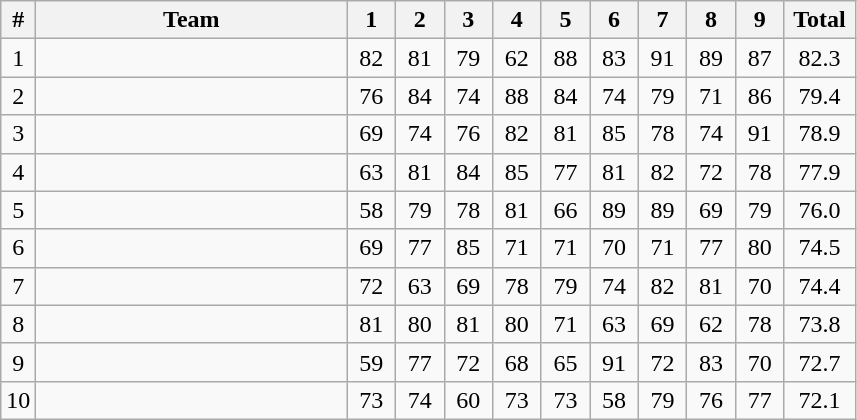<table class="wikitable sortable" style="text-align:center">
<tr>
<th>#</th>
<th width=200>Team</th>
<th width=25>1</th>
<th width=25>2</th>
<th width=25>3</th>
<th width=25>4</th>
<th width=25>5</th>
<th width=25>6</th>
<th width=25>7</th>
<th width=25>8</th>
<th width=25>9</th>
<th width=40>Total</th>
</tr>
<tr>
<td>1</td>
<td align=left></td>
<td>82</td>
<td>81</td>
<td>79</td>
<td>62</td>
<td>88</td>
<td>83</td>
<td>91</td>
<td>89</td>
<td>87</td>
<td>82.3</td>
</tr>
<tr>
<td>2</td>
<td align=left></td>
<td>76</td>
<td>84</td>
<td>74</td>
<td>88</td>
<td>84</td>
<td>74</td>
<td>79</td>
<td>71</td>
<td>86</td>
<td>79.4</td>
</tr>
<tr>
<td>3</td>
<td align=left></td>
<td>69</td>
<td>74</td>
<td>76</td>
<td>82</td>
<td>81</td>
<td>85</td>
<td>78</td>
<td>74</td>
<td>91</td>
<td>78.9</td>
</tr>
<tr>
<td>4</td>
<td align=left></td>
<td>63</td>
<td>81</td>
<td>84</td>
<td>85</td>
<td>77</td>
<td>81</td>
<td>82</td>
<td>72</td>
<td>78</td>
<td>77.9</td>
</tr>
<tr>
<td>5</td>
<td align=left></td>
<td>58</td>
<td>79</td>
<td>78</td>
<td>81</td>
<td>66</td>
<td>89</td>
<td>89</td>
<td>69</td>
<td>79</td>
<td>76.0</td>
</tr>
<tr>
<td>6</td>
<td align=left></td>
<td>69</td>
<td>77</td>
<td>85</td>
<td>71</td>
<td>71</td>
<td>70</td>
<td>71</td>
<td>77</td>
<td>80</td>
<td>74.5</td>
</tr>
<tr>
<td>7</td>
<td align=left></td>
<td>72</td>
<td>63</td>
<td>69</td>
<td>78</td>
<td>79</td>
<td>74</td>
<td>82</td>
<td>81</td>
<td>70</td>
<td>74.4</td>
</tr>
<tr>
<td>8</td>
<td align=left></td>
<td>81</td>
<td>80</td>
<td>81</td>
<td>80</td>
<td>71</td>
<td>63</td>
<td>69</td>
<td>62</td>
<td>78</td>
<td>73.8</td>
</tr>
<tr>
<td>9</td>
<td align=left></td>
<td>59</td>
<td>77</td>
<td>72</td>
<td>68</td>
<td>65</td>
<td>91</td>
<td>72</td>
<td>83</td>
<td>70</td>
<td>72.7</td>
</tr>
<tr>
<td>10</td>
<td align=left></td>
<td>73</td>
<td>74</td>
<td>60</td>
<td>73</td>
<td>73</td>
<td>58</td>
<td>79</td>
<td>76</td>
<td>77</td>
<td>72.1</td>
</tr>
</table>
